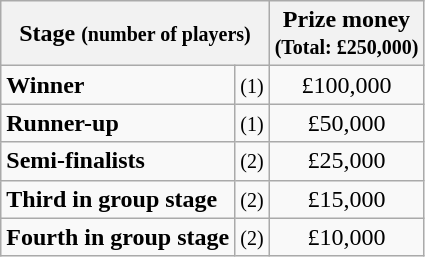<table class="wikitable">
<tr>
<th colspan=2>Stage <small>(number of players)</small></th>
<th>Prize money<br><small>(Total: £250,000)</small></th>
</tr>
<tr>
<td><strong>Winner</strong></td>
<td align=center><small>(1)</small></td>
<td align=center>£100,000</td>
</tr>
<tr>
<td><strong>Runner-up</strong></td>
<td align=center><small>(1)</small></td>
<td align=center>£50,000</td>
</tr>
<tr>
<td><strong>Semi-finalists</strong></td>
<td align=center><small>(2)</small></td>
<td align=center>£25,000</td>
</tr>
<tr>
<td><strong>Third in group stage</strong></td>
<td align=center><small>(2)</small></td>
<td align=center>£15,000</td>
</tr>
<tr>
<td><strong>Fourth in group stage</strong></td>
<td align=center><small>(2)</small></td>
<td align=center>£10,000</td>
</tr>
</table>
